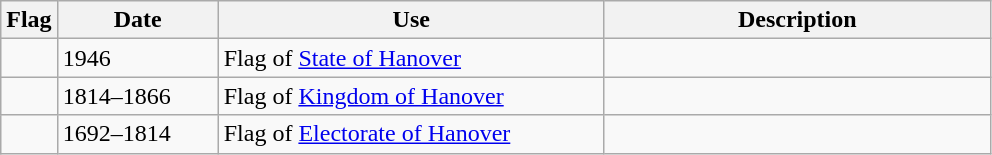<table class="wikitable">
<tr>
<th>Flag</th>
<th style="width:100px">Date</th>
<th style="width:250px">Use</th>
<th style="width:250px">Description</th>
</tr>
<tr>
<td></td>
<td>1946</td>
<td>Flag of <a href='#'>State of Hanover </a></td>
<td></td>
</tr>
<tr>
<td></td>
<td>1814–1866</td>
<td>Flag of <a href='#'>Kingdom of Hanover</a></td>
<td></td>
</tr>
<tr>
<td></td>
<td>1692–1814</td>
<td>Flag of <a href='#'>Electorate of Hanover</a></td>
<td></td>
</tr>
</table>
